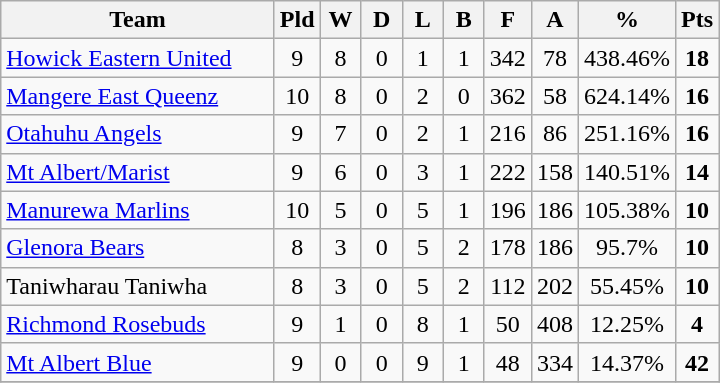<table class="wikitable" style="text-align:center;">
<tr>
<th width=175>Team</th>
<th width=20 abbr="Played">Pld</th>
<th width=20 abbr="Won">W</th>
<th width=20 abbr="Drawn">D</th>
<th width=20 abbr="Lost">L</th>
<th width=20 abbr="Bye">B</th>
<th width=20 abbr="For">F</th>
<th width=20 abbr="Against">A</th>
<th width=20 abbr="Percentage">%</th>
<th width=20 abbr="Points">Pts</th>
</tr>
<tr>
<td style="text-align:left;"><a href='#'>Howick Eastern United</a></td>
<td>9</td>
<td>8</td>
<td>0</td>
<td>1</td>
<td>1</td>
<td>342</td>
<td>78</td>
<td>438.46%</td>
<td><strong>18</strong></td>
</tr>
<tr>
<td style="text-align:left;"><a href='#'>Mangere East Queenz</a></td>
<td>10</td>
<td>8</td>
<td>0</td>
<td>2</td>
<td>0</td>
<td>362</td>
<td>58</td>
<td>624.14%</td>
<td><strong>16</strong></td>
</tr>
<tr>
<td style="text-align:left;"><a href='#'>Otahuhu Angels</a></td>
<td>9</td>
<td>7</td>
<td>0</td>
<td>2</td>
<td>1</td>
<td>216</td>
<td>86</td>
<td>251.16%</td>
<td><strong>16</strong></td>
</tr>
<tr>
<td style="text-align:left;"><a href='#'>Mt Albert/Marist</a></td>
<td>9</td>
<td>6</td>
<td>0</td>
<td>3</td>
<td>1</td>
<td>222</td>
<td>158</td>
<td>140.51%</td>
<td><strong>14</strong></td>
</tr>
<tr>
<td style="text-align:left;"><a href='#'>Manurewa Marlins</a></td>
<td>10</td>
<td>5</td>
<td>0</td>
<td>5</td>
<td>1</td>
<td>196</td>
<td>186</td>
<td>105.38%</td>
<td><strong>10</strong></td>
</tr>
<tr>
<td style="text-align:left;"><a href='#'>Glenora Bears</a></td>
<td>8</td>
<td>3</td>
<td>0</td>
<td>5</td>
<td>2</td>
<td>178</td>
<td>186</td>
<td>95.7%</td>
<td><strong>10</strong></td>
</tr>
<tr>
<td style="text-align:left;">Taniwharau Taniwha</td>
<td>8</td>
<td>3</td>
<td>0</td>
<td>5</td>
<td>2</td>
<td>112</td>
<td>202</td>
<td>55.45%</td>
<td><strong>10</strong></td>
</tr>
<tr>
<td style="text-align:left;"><a href='#'>Richmond Rosebuds</a></td>
<td>9</td>
<td>1</td>
<td>0</td>
<td>8</td>
<td>1</td>
<td>50</td>
<td>408</td>
<td>12.25%</td>
<td><strong>4</strong></td>
</tr>
<tr>
<td style="text-align:left;"><a href='#'>Mt Albert Blue</a></td>
<td>9</td>
<td>0</td>
<td>0</td>
<td>9</td>
<td>1</td>
<td>48</td>
<td>334</td>
<td>14.37%</td>
<td><strong>42</strong></td>
</tr>
<tr>
</tr>
</table>
